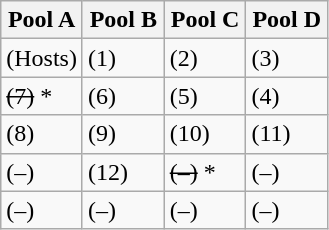<table class="wikitable">
<tr>
<th width=25%>Pool A</th>
<th width=25%>Pool B</th>
<th width=25%>Pool C</th>
<th width=25%>Pool D</th>
</tr>
<tr>
<td> (Hosts)</td>
<td> (1)</td>
<td> (2)</td>
<td> (3)</td>
</tr>
<tr>
<td><s> (7)</s> *</td>
<td> (6)</td>
<td> (5)</td>
<td> (4)</td>
</tr>
<tr>
<td> (8)</td>
<td> (9)</td>
<td> (10)</td>
<td> (11)</td>
</tr>
<tr>
<td> (–)</td>
<td> (12)</td>
<td><s> (–)</s> *</td>
<td> (–)</td>
</tr>
<tr>
<td> (–)</td>
<td> (–)</td>
<td> (–)</td>
<td> (–)</td>
</tr>
</table>
